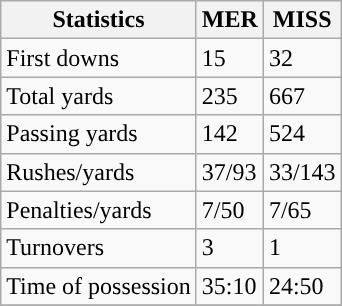<table class="wikitable" style="float: left;">
<tr>
<th>Statistics</th>
<th>MER</th>
<th>MISS</th>
</tr>
<tr>
<td>First downs</td>
<td>15</td>
<td>32</td>
</tr>
<tr>
<td>Total yards</td>
<td>235</td>
<td>667</td>
</tr>
<tr>
<td>Passing yards</td>
<td>142</td>
<td>524</td>
</tr>
<tr>
<td>Rushes/yards</td>
<td>37/93</td>
<td>33/143</td>
</tr>
<tr>
<td>Penalties/yards</td>
<td>7/50</td>
<td>7/65</td>
</tr>
<tr>
<td>Turnovers</td>
<td>3</td>
<td>1</td>
</tr>
<tr>
<td>Time of possession</td>
<td>35:10</td>
<td>24:50</td>
</tr>
<tr>
</tr>
</table>
